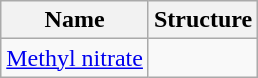<table class="wikitable skin-invert-image">
<tr>
<th>Name</th>
<th>Structure</th>
</tr>
<tr>
<td><a href='#'>Methyl nitrate</a></td>
<td></td>
</tr>
</table>
